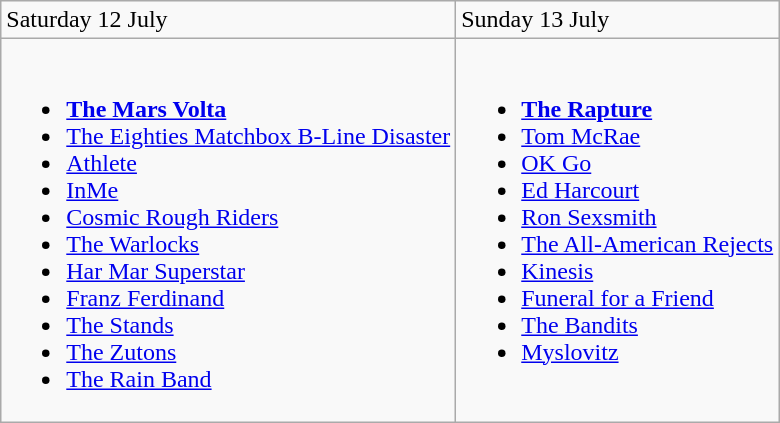<table class="wikitable">
<tr>
<td>Saturday 12 July</td>
<td>Sunday 13 July</td>
</tr>
<tr valign="top">
<td><br><ul><li><strong><a href='#'>The Mars Volta</a></strong></li><li><a href='#'>The Eighties Matchbox B-Line Disaster</a></li><li><a href='#'>Athlete</a></li><li><a href='#'>InMe</a></li><li><a href='#'>Cosmic Rough Riders</a></li><li><a href='#'>The Warlocks</a></li><li><a href='#'>Har Mar Superstar</a></li><li><a href='#'>Franz Ferdinand</a></li><li><a href='#'>The Stands</a></li><li><a href='#'>The Zutons</a></li><li><a href='#'>The Rain Band</a></li></ul></td>
<td><br><ul><li><strong><a href='#'>The Rapture</a></strong></li><li><a href='#'>Tom McRae</a></li><li><a href='#'>OK Go</a></li><li><a href='#'>Ed Harcourt</a></li><li><a href='#'>Ron Sexsmith</a></li><li><a href='#'>The All-American Rejects</a></li><li><a href='#'>Kinesis</a></li><li><a href='#'>Funeral for a Friend</a></li><li><a href='#'>The Bandits</a></li><li><a href='#'>Myslovitz</a></li></ul></td>
</tr>
</table>
